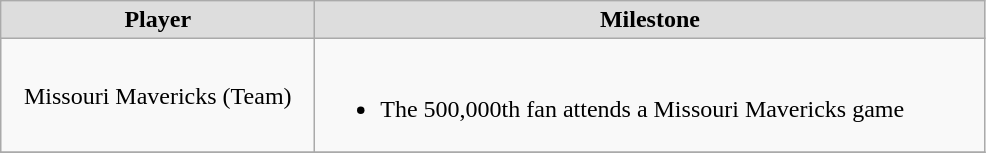<table class="wikitable" width="52%" style="text-align: center;">
<tr align="center" bgcolor="dddddd">
<td><strong>Player</strong></td>
<td><strong>Milestone</strong></td>
</tr>
<tr>
<td>Missouri Mavericks (Team)</td>
<td style="text-align: left;"><br><ul><li>The 500,000th fan attends a Missouri Mavericks game</li></ul></td>
</tr>
<tr>
</tr>
</table>
